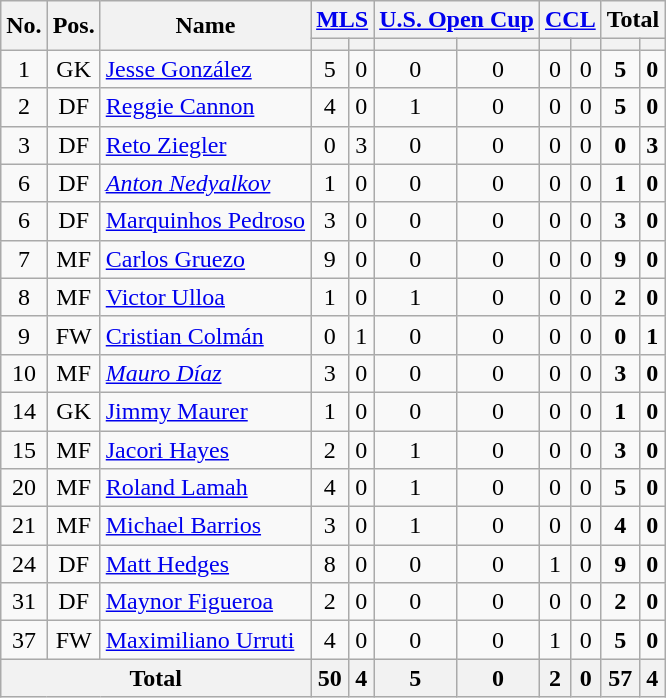<table class="wikitable sortable" style="text-align: center;">
<tr>
<th rowspan="2">No.</th>
<th rowspan="2">Pos.</th>
<th rowspan="2">Name</th>
<th colspan="2"><a href='#'>MLS</a></th>
<th colspan="2"><a href='#'>U.S. Open Cup</a></th>
<th colspan="2"><a href='#'>CCL</a></th>
<th colspan="2"><strong>Total</strong></th>
</tr>
<tr>
<th></th>
<th></th>
<th></th>
<th></th>
<th></th>
<th></th>
<th></th>
<th></th>
</tr>
<tr>
<td>1</td>
<td>GK</td>
<td align=left> <a href='#'>Jesse González</a></td>
<td>5</td>
<td>0</td>
<td>0</td>
<td>0</td>
<td>0</td>
<td>0</td>
<td><strong>5</strong></td>
<td><strong>0</strong></td>
</tr>
<tr>
<td>2</td>
<td>DF</td>
<td align=left> <a href='#'>Reggie Cannon</a></td>
<td>4</td>
<td>0</td>
<td>1</td>
<td>0</td>
<td>0</td>
<td>0</td>
<td><strong>5</strong></td>
<td><strong>0</strong></td>
</tr>
<tr>
<td>3</td>
<td>DF</td>
<td align=left> <a href='#'>Reto Ziegler</a></td>
<td>0</td>
<td>3</td>
<td>0</td>
<td>0</td>
<td>0</td>
<td>0</td>
<td><strong>0</strong></td>
<td><strong>3</strong></td>
</tr>
<tr>
<td>6</td>
<td>DF</td>
<td align=left> <em><a href='#'>Anton Nedyalkov</a></em></td>
<td>1</td>
<td>0</td>
<td>0</td>
<td>0</td>
<td>0</td>
<td>0</td>
<td><strong>1</strong></td>
<td><strong>0</strong></td>
</tr>
<tr>
<td>6</td>
<td>DF</td>
<td align=left> <a href='#'>Marquinhos Pedroso</a></td>
<td>3</td>
<td>0</td>
<td>0</td>
<td>0</td>
<td>0</td>
<td>0</td>
<td><strong>3</strong></td>
<td><strong>0</strong></td>
</tr>
<tr>
<td>7</td>
<td>MF</td>
<td align=left> <a href='#'>Carlos Gruezo</a></td>
<td>9</td>
<td>0</td>
<td>0</td>
<td>0</td>
<td>0</td>
<td>0</td>
<td><strong>9</strong></td>
<td><strong>0</strong></td>
</tr>
<tr>
<td>8</td>
<td>MF</td>
<td align=left> <a href='#'>Victor Ulloa</a></td>
<td>1</td>
<td>0</td>
<td>1</td>
<td>0</td>
<td>0</td>
<td>0</td>
<td><strong>2</strong></td>
<td><strong>0</strong></td>
</tr>
<tr>
<td>9</td>
<td>FW</td>
<td align=left> <a href='#'>Cristian Colmán</a></td>
<td>0</td>
<td>1</td>
<td>0</td>
<td>0</td>
<td>0</td>
<td>0</td>
<td><strong>0</strong></td>
<td><strong>1</strong></td>
</tr>
<tr>
<td>10</td>
<td>MF</td>
<td align=left> <em><a href='#'>Mauro Díaz</a></em></td>
<td>3</td>
<td>0</td>
<td>0</td>
<td>0</td>
<td>0</td>
<td>0</td>
<td><strong>3</strong></td>
<td><strong>0</strong></td>
</tr>
<tr>
<td>14</td>
<td>GK</td>
<td align=left> <a href='#'>Jimmy Maurer</a></td>
<td>1</td>
<td>0</td>
<td>0</td>
<td>0</td>
<td>0</td>
<td>0</td>
<td><strong>1</strong></td>
<td><strong>0</strong></td>
</tr>
<tr>
<td>15</td>
<td>MF</td>
<td align=left> <a href='#'>Jacori Hayes</a></td>
<td>2</td>
<td>0</td>
<td>1</td>
<td>0</td>
<td>0</td>
<td>0</td>
<td><strong>3</strong></td>
<td><strong>0</strong></td>
</tr>
<tr>
<td>20</td>
<td>MF</td>
<td align=left> <a href='#'>Roland Lamah</a></td>
<td>4</td>
<td>0</td>
<td>1</td>
<td>0</td>
<td>0</td>
<td>0</td>
<td><strong>5</strong></td>
<td><strong>0</strong></td>
</tr>
<tr>
<td>21</td>
<td>MF</td>
<td align=left> <a href='#'>Michael Barrios</a></td>
<td>3</td>
<td>0</td>
<td>1</td>
<td>0</td>
<td>0</td>
<td>0</td>
<td><strong>4</strong></td>
<td><strong>0</strong></td>
</tr>
<tr>
<td>24</td>
<td>DF</td>
<td align=left> <a href='#'>Matt Hedges</a></td>
<td>8</td>
<td>0</td>
<td>0</td>
<td>0</td>
<td>1</td>
<td>0</td>
<td><strong>9</strong></td>
<td><strong>0</strong></td>
</tr>
<tr>
<td>31</td>
<td>DF</td>
<td align=left> <a href='#'>Maynor Figueroa</a></td>
<td>2</td>
<td>0</td>
<td>0</td>
<td>0</td>
<td>0</td>
<td>0</td>
<td><strong>2</strong></td>
<td><strong>0</strong></td>
</tr>
<tr>
<td>37</td>
<td>FW</td>
<td align=left> <a href='#'>Maximiliano Urruti</a></td>
<td>4</td>
<td>0</td>
<td>0</td>
<td>0</td>
<td>1</td>
<td>0</td>
<td><strong>5</strong></td>
<td><strong>0</strong></td>
</tr>
<tr>
<th colspan=3>Total</th>
<th>50</th>
<th>4</th>
<th>5</th>
<th>0</th>
<th>2</th>
<th>0</th>
<th>57</th>
<th>4</th>
</tr>
</table>
